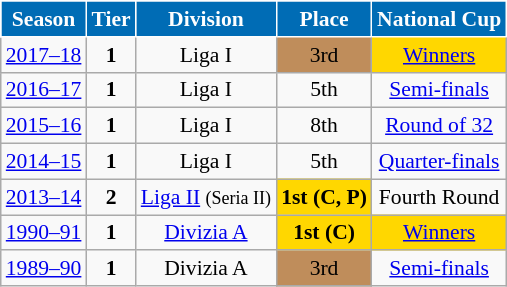<table class="wikitable" style="text-align:center; font-size:90%">
<tr>
<th style="background:#006cb5;color:#fefefe;border:1px solid #fefefe;">Season</th>
<th style="background:#006cb5;color:#fefefe;border:1px solid #fefefe;">Tier</th>
<th style="background:#006cb5;color:#fefefe;border:1px solid #fefefe;">Division</th>
<th style="background:#006cb5;color:#fefefe;border:1px solid #fefefe;">Place</th>
<th style="background:#006cb5;color:#fefefe;border:1px solid #fefefe;">National Cup</th>
</tr>
<tr>
<td><a href='#'>2017–18</a></td>
<td><strong>1</strong></td>
<td>Liga I</td>
<td align=center bgcolor=#BF8D5B>3rd</td>
<td align=center bgcolor=gold><a href='#'>Winners</a></td>
</tr>
<tr>
<td><a href='#'>2016–17</a></td>
<td><strong>1</strong></td>
<td>Liga I</td>
<td>5th</td>
<td><a href='#'>Semi-finals</a></td>
</tr>
<tr>
<td><a href='#'>2015–16</a></td>
<td><strong>1</strong></td>
<td>Liga I</td>
<td>8th</td>
<td><a href='#'>Round of 32</a></td>
</tr>
<tr>
<td><a href='#'>2014–15</a></td>
<td><strong>1</strong></td>
<td>Liga I</td>
<td>5th</td>
<td><a href='#'>Quarter-finals</a></td>
</tr>
<tr>
<td><a href='#'>2013–14</a></td>
<td><strong>2</strong></td>
<td><a href='#'>Liga II</a> <small>(Seria II)</small></td>
<td align=center bgcolor=gold><strong>1st</strong> <strong>(C, P)</strong></td>
<td>Fourth Round</td>
</tr>
<tr>
<td><a href='#'>1990–91</a></td>
<td><strong>1</strong></td>
<td><a href='#'>Divizia A</a></td>
<td align=center bgcolor=gold><strong>1st</strong> <strong>(C)</strong></td>
<td align=center bgcolor=gold><a href='#'>Winners</a></td>
</tr>
<tr>
<td><a href='#'>1989–90</a></td>
<td><strong>1</strong></td>
<td>Divizia A</td>
<td align=center bgcolor=#BF8D5B>3rd</td>
<td><a href='#'>Semi-finals</a></td>
</tr>
</table>
